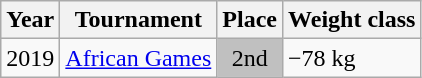<table class=wikitable>
<tr>
<th>Year</th>
<th>Tournament</th>
<th>Place</th>
<th>Weight class</th>
</tr>
<tr>
<td>2019</td>
<td><a href='#'>African Games</a></td>
<td bgcolor="silver" align="center">2nd</td>
<td>−78 kg</td>
</tr>
</table>
